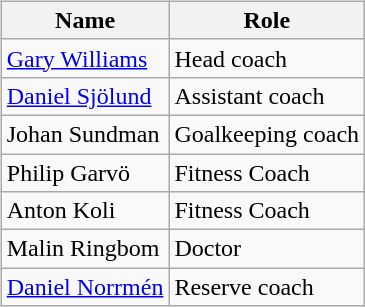<table>
<tr>
<td valign="top"><br><table class="wikitable">
<tr>
<th>Name</th>
<th>Role</th>
</tr>
<tr>
<td> <a href='#'>Gary Williams</a></td>
<td>Head coach</td>
</tr>
<tr>
<td> <a href='#'>Daniel Sjölund</a></td>
<td>Assistant coach</td>
</tr>
<tr>
<td> Johan Sundman</td>
<td>Goalkeeping coach</td>
</tr>
<tr>
<td> Philip Garvö</td>
<td>Fitness Coach</td>
</tr>
<tr>
<td> Anton Koli</td>
<td>Fitness Coach</td>
</tr>
<tr>
<td> Malin Ringbom</td>
<td>Doctor</td>
</tr>
<tr>
<td> <a href='#'>Daniel Norrmén</a></td>
<td>Reserve coach</td>
</tr>
</table>
</td>
</tr>
</table>
